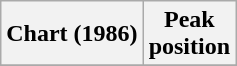<table class="wikitable sortable plainrowheaders">
<tr>
<th>Chart (1986)</th>
<th>Peak<br>position</th>
</tr>
<tr>
</tr>
</table>
